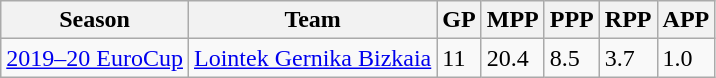<table class="wikitable">
<tr>
<th>Season</th>
<th>Team</th>
<th>GP</th>
<th>MPP</th>
<th>PPP</th>
<th>RPP</th>
<th>APP</th>
</tr>
<tr>
<td><a href='#'>2019–20 EuroCup</a></td>
<td> <a href='#'>Lointek Gernika Bizkaia</a></td>
<td>11</td>
<td>20.4</td>
<td>8.5</td>
<td>3.7</td>
<td>1.0</td>
</tr>
</table>
